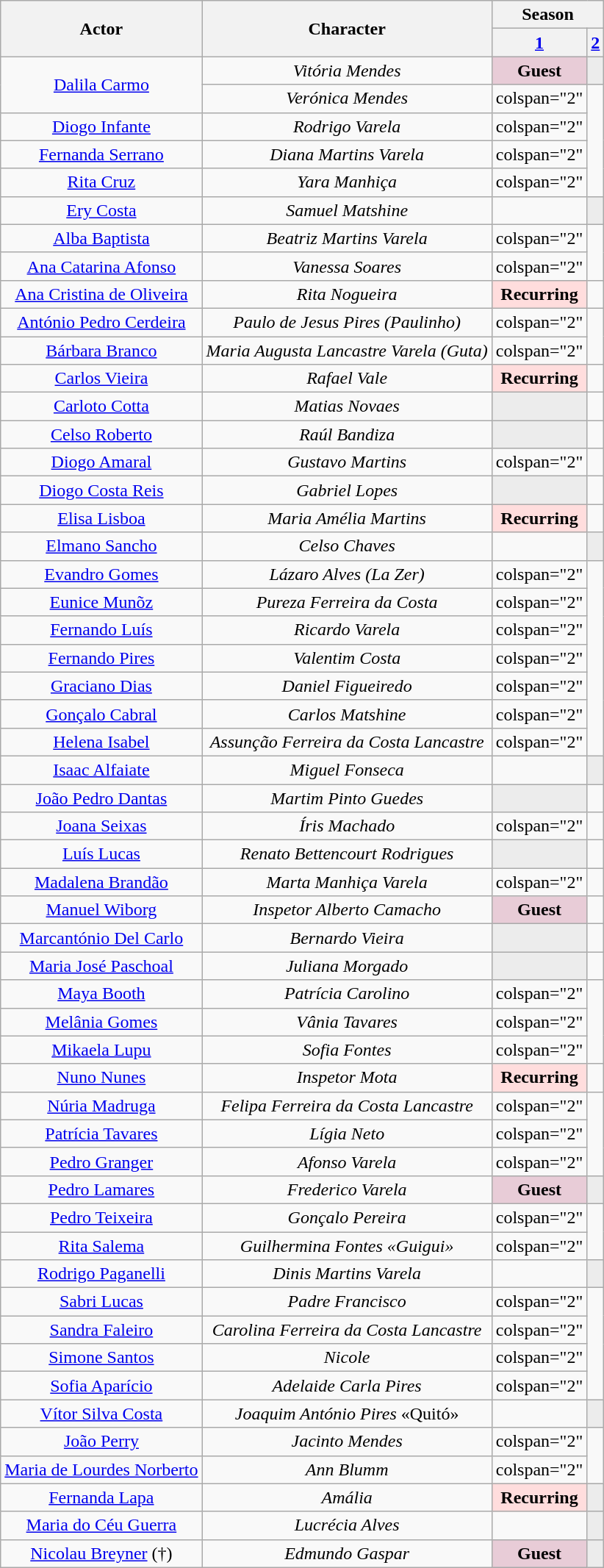<table class="wikitable" style="text-align:center">
<tr>
<th rowspan="2">Actor</th>
<th rowspan="2">Character</th>
<th colspan="2">Season</th>
</tr>
<tr>
<th><a href='#'>1</a></th>
<th><a href='#'>2</a></th>
</tr>
<tr>
<td rowspan="2"><a href='#'>Dalila Carmo</a></td>
<td><em>Vitória Mendes</em></td>
<td style="background: #E8CCD7"><strong>Guest</strong></td>
<td style="background: #ececec"></td>
</tr>
<tr>
<td><em>Verónica Mendes</em></td>
<td>colspan="2" </td>
</tr>
<tr>
<td><a href='#'>Diogo Infante</a></td>
<td><em>Rodrigo Varela</em></td>
<td>colspan="2" </td>
</tr>
<tr>
<td><a href='#'>Fernanda Serrano</a></td>
<td><em>Diana Martins Varela</em></td>
<td>colspan="2" </td>
</tr>
<tr>
<td><a href='#'>Rita Cruz</a></td>
<td><em>Yara Manhiça</em></td>
<td>colspan="2" </td>
</tr>
<tr>
<td><a href='#'>Ery Costa</a></td>
<td><em>Samuel Matshine</em></td>
<td></td>
<td style="background: #ececec"></td>
</tr>
<tr>
<td><a href='#'>Alba Baptista</a></td>
<td><em>Beatriz Martins Varela</em></td>
<td>colspan="2" </td>
</tr>
<tr>
<td><a href='#'>Ana Catarina Afonso</a></td>
<td><em>Vanessa Soares</em></td>
<td>colspan="2" </td>
</tr>
<tr>
<td><a href='#'>Ana Cristina de Oliveira</a></td>
<td><em>Rita Nogueira</em></td>
<td style="background: #ffdddd"><strong>Recurring</strong></td>
<td></td>
</tr>
<tr>
<td><a href='#'>António Pedro Cerdeira</a></td>
<td><em>Paulo de Jesus Pires (Paulinho)</em></td>
<td>colspan="2" </td>
</tr>
<tr>
<td><a href='#'>Bárbara Branco</a></td>
<td><em>Maria Augusta Lancastre Varela (Guta)</em></td>
<td>colspan="2" </td>
</tr>
<tr>
<td><a href='#'>Carlos Vieira</a></td>
<td><em>Rafael Vale</em></td>
<td style="background: #ffdddd"><strong>Recurring</strong></td>
<td></td>
</tr>
<tr>
<td><a href='#'>Carloto Cotta</a></td>
<td><em>Matias Novaes</em></td>
<td style="background: #ececec"></td>
<td></td>
</tr>
<tr>
<td><a href='#'>Celso Roberto</a></td>
<td><em>Raúl Bandiza</em></td>
<td style="background: #ececec"></td>
<td></td>
</tr>
<tr>
<td><a href='#'>Diogo Amaral</a></td>
<td><em>Gustavo Martins</em></td>
<td>colspan="2" </td>
</tr>
<tr>
<td><a href='#'>Diogo Costa Reis</a></td>
<td><em>Gabriel Lopes</em></td>
<td style="background: #ececec"></td>
<td></td>
</tr>
<tr>
<td><a href='#'>Elisa Lisboa</a></td>
<td><em>Maria Amélia Martins</em></td>
<td style="background: #ffdddd"><strong>Recurring</strong></td>
<td></td>
</tr>
<tr>
<td><a href='#'>Elmano Sancho</a></td>
<td><em>Celso Chaves</em></td>
<td></td>
<td style="background: #ececec"></td>
</tr>
<tr>
<td><a href='#'>Evandro Gomes</a></td>
<td><em>Lázaro Alves (La Zer)</em></td>
<td>colspan="2" </td>
</tr>
<tr>
<td><a href='#'>Eunice Munõz</a></td>
<td><em>Pureza Ferreira da Costa</em></td>
<td>colspan="2" </td>
</tr>
<tr>
<td><a href='#'>Fernando Luís</a></td>
<td><em>Ricardo Varela</em></td>
<td>colspan="2" </td>
</tr>
<tr>
<td><a href='#'>Fernando Pires</a></td>
<td><em>Valentim Costa</em></td>
<td>colspan="2" </td>
</tr>
<tr>
<td><a href='#'>Graciano Dias</a></td>
<td><em>Daniel Figueiredo</em></td>
<td>colspan="2" </td>
</tr>
<tr>
<td><a href='#'>Gonçalo Cabral</a></td>
<td><em>Carlos Matshine</em></td>
<td>colspan="2" </td>
</tr>
<tr>
<td><a href='#'>Helena Isabel</a></td>
<td><em>Assunção Ferreira da Costa Lancastre</em></td>
<td>colspan="2" </td>
</tr>
<tr>
<td><a href='#'>Isaac Alfaiate</a></td>
<td><em>Miguel Fonseca</em></td>
<td></td>
<td style="background: #ececec"></td>
</tr>
<tr>
<td><a href='#'>João Pedro Dantas</a></td>
<td><em>Martim Pinto Guedes</em></td>
<td style="background: #ececec"></td>
<td></td>
</tr>
<tr>
<td><a href='#'>Joana Seixas</a></td>
<td><em>Íris Machado</em></td>
<td>colspan="2" </td>
</tr>
<tr>
<td><a href='#'>Luís Lucas</a></td>
<td><em>Renato Bettencourt Rodrigues</em></td>
<td style="background: #ececec"></td>
<td></td>
</tr>
<tr>
<td><a href='#'>Madalena Brandão</a></td>
<td><em>Marta Manhiça Varela</em></td>
<td>colspan="2" </td>
</tr>
<tr>
<td><a href='#'>Manuel Wiborg</a></td>
<td><em>Inspetor Alberto Camacho</em></td>
<td style="background: #E8CCD7"><strong>Guest</strong></td>
<td></td>
</tr>
<tr>
<td><a href='#'>Marcantónio Del Carlo</a></td>
<td><em>Bernardo Vieira</em></td>
<td style="background: #ececec"></td>
<td></td>
</tr>
<tr>
<td><a href='#'>Maria José Paschoal</a></td>
<td><em>Juliana Morgado</em></td>
<td style="background: #ececec"></td>
<td></td>
</tr>
<tr>
<td><a href='#'>Maya Booth</a></td>
<td><em>Patrícia Carolino</em></td>
<td>colspan="2" </td>
</tr>
<tr>
<td><a href='#'>Melânia Gomes</a></td>
<td><em>Vânia Tavares</em></td>
<td>colspan="2" </td>
</tr>
<tr>
<td><a href='#'>Mikaela Lupu</a></td>
<td><em>Sofia Fontes</em></td>
<td>colspan="2" </td>
</tr>
<tr>
<td><a href='#'>Nuno Nunes</a></td>
<td><em>Inspetor Mota</em></td>
<td style="background: #ffdddd"><strong>Recurring</strong></td>
<td></td>
</tr>
<tr>
<td><a href='#'>Núria Madruga</a></td>
<td><em>Felipa Ferreira da Costa Lancastre</em></td>
<td>colspan="2" </td>
</tr>
<tr>
<td><a href='#'>Patrícia Tavares</a></td>
<td><em>Lígia Neto</em></td>
<td>colspan="2" </td>
</tr>
<tr>
<td><a href='#'>Pedro Granger</a></td>
<td><em>Afonso Varela</em></td>
<td>colspan="2" </td>
</tr>
<tr>
<td><a href='#'>Pedro Lamares</a></td>
<td><em>Frederico Varela</em></td>
<td style="background: #E8CCD7"><strong>Guest</strong></td>
<td style="background: #ececec"></td>
</tr>
<tr>
<td><a href='#'>Pedro Teixeira</a></td>
<td><em>Gonçalo Pereira</em></td>
<td>colspan="2" </td>
</tr>
<tr>
<td><a href='#'>Rita Salema</a></td>
<td><em>Guilhermina Fontes «Guigui»</em></td>
<td>colspan="2" </td>
</tr>
<tr>
<td><a href='#'>Rodrigo Paganelli</a></td>
<td><em>Dinis Martins Varela</em></td>
<td></td>
<td style="background: #ececec"></td>
</tr>
<tr>
<td><a href='#'>Sabri Lucas</a></td>
<td><em>Padre Francisco</em></td>
<td>colspan="2" </td>
</tr>
<tr>
<td><a href='#'>Sandra Faleiro</a></td>
<td><em>Carolina Ferreira da Costa Lancastre</em></td>
<td>colspan="2" </td>
</tr>
<tr>
<td><a href='#'>Simone Santos</a></td>
<td><em>Nicole</em></td>
<td>colspan="2" </td>
</tr>
<tr>
<td><a href='#'>Sofia Aparício</a></td>
<td><em>Adelaide Carla Pires</em></td>
<td>colspan="2" </td>
</tr>
<tr>
<td><a href='#'>Vítor Silva Costa</a></td>
<td><em>Joaquim António Pires</em> «Quitó»</td>
<td></td>
<td style="background: #ececec"></td>
</tr>
<tr>
<td><a href='#'>João Perry</a></td>
<td><em>Jacinto Mendes</em></td>
<td>colspan="2" </td>
</tr>
<tr>
<td><a href='#'>Maria de Lourdes Norberto</a></td>
<td><em>Ann Blumm</em></td>
<td>colspan="2" </td>
</tr>
<tr>
<td><a href='#'>Fernanda Lapa</a></td>
<td><em>Amália</em></td>
<td style="background: #ffdddd"><strong>Recurring</strong></td>
<td style="background: #ececec"></td>
</tr>
<tr>
<td><a href='#'>Maria do Céu Guerra</a></td>
<td><em>Lucrécia Alves</em></td>
<td></td>
<td style="background: #ececec"></td>
</tr>
<tr>
<td><a href='#'>Nicolau Breyner</a> (†)</td>
<td><em>Edmundo Gaspar</em></td>
<td style="background: #E8CCD7"><strong>Guest</strong></td>
<td style="background: #ececec"></td>
</tr>
</table>
